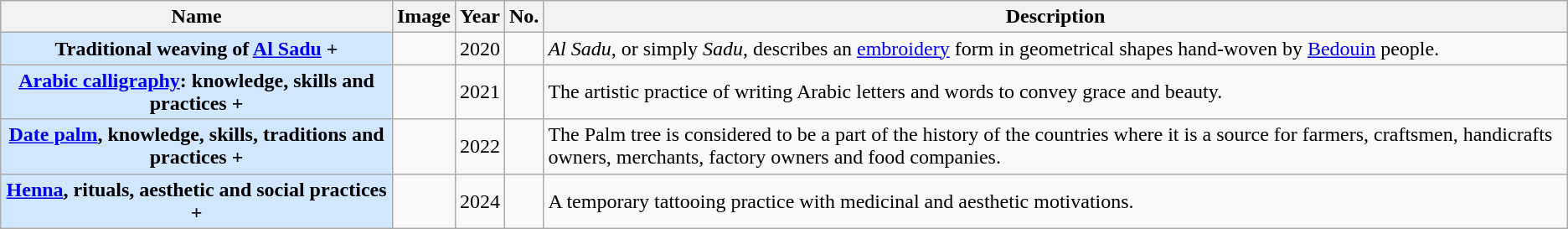<table class="wikitable sortable plainrowheaders">
<tr>
<th style="width:25%">Name</th>
<th class="unsortable">Image</th>
<th>Year</th>
<th>No.</th>
<th class="unsortable">Description</th>
</tr>
<tr>
<th scope="row" style="background:#D0E7FF;">Traditional weaving of <a href='#'>Al Sadu</a> +</th>
<td></td>
<td>2020</td>
<td></td>
<td><em>Al Sadu</em>, or simply <em>Sadu</em>, describes an <a href='#'>embroidery</a> form in geometrical shapes hand-woven by <a href='#'>Bedouin</a> people.</td>
</tr>
<tr>
<th scope="row" style="background:#D0E7FF;"><a href='#'>Arabic calligraphy</a>: knowledge, skills and practices +</th>
<td></td>
<td>2021</td>
<td></td>
<td>The artistic practice of writing Arabic letters and words to convey grace and beauty.</td>
</tr>
<tr>
<th scope="row" style="background:#D0E7FF;"><a href='#'>Date palm</a>, knowledge, skills, traditions and practices +</th>
<td></td>
<td>2022</td>
<td></td>
<td>The Palm tree is considered to be a part of the history of the countries where it is a source for farmers, craftsmen, handicrafts owners, merchants, factory owners and food companies.</td>
</tr>
<tr>
<th scope="row" style="background:#D0E7FF;"><a href='#'>Henna</a>, rituals, aesthetic and social practices +</th>
<td></td>
<td>2024</td>
<td></td>
<td>A temporary tattooing practice with medicinal and aesthetic motivations.</td>
</tr>
</table>
